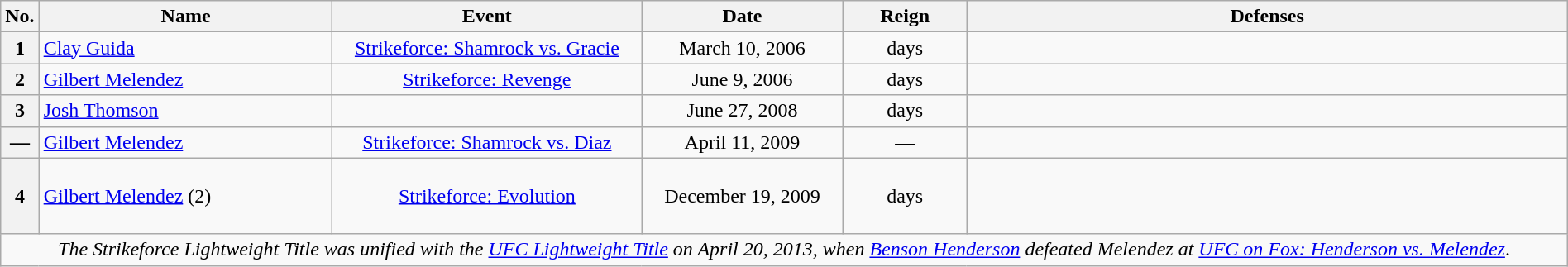<table class="wikitable" width=100% style="text-align: center;">
<tr>
<th width=1%>No.</th>
<th width=19%>Name</th>
<th width=20%>Event</th>
<th width=13%>Date</th>
<th width=8%>Reign</th>
<th width=47%>Defenses</th>
</tr>
<tr>
<th>1</th>
<td align=left> <a href='#'>Clay Guida</a><br></td>
<td><a href='#'>Strikeforce: Shamrock vs. Gracie</a><br></td>
<td>March 10, 2006</td>
<td> days</td>
<td></td>
</tr>
<tr>
<th>2</th>
<td align=left> <a href='#'>Gilbert Melendez</a></td>
<td><a href='#'>Strikeforce: Revenge</a><br></td>
<td>June 9, 2006</td>
<td> days</td>
<td align=left></td>
</tr>
<tr>
<th>3</th>
<td align=left> <a href='#'>Josh Thomson</a></td>
<td><br></td>
<td>June 27, 2008</td>
<td> days</td>
<td></td>
</tr>
<tr>
<th>—</th>
<td align=left> <a href='#'>Gilbert Melendez</a><br></td>
<td><a href='#'>Strikeforce: Shamrock vs. Diaz</a><br></td>
<td>April 11, 2009</td>
<td>—</td>
<td align=left></td>
</tr>
<tr>
<th>4</th>
<td align=left> <a href='#'>Gilbert Melendez</a> (2)</td>
<td><a href='#'>Strikeforce: Evolution</a><br></td>
<td>December 19, 2009</td>
<td> days</td>
<td align=left><br><br><br></td>
</tr>
<tr>
<td align=center colspan=6><em>The Strikeforce Lightweight Title was unified with the <a href='#'>UFC Lightweight Title</a> on April 20, 2013, when <a href='#'>Benson Henderson</a> defeated Melendez at <a href='#'>UFC on Fox: Henderson vs. Melendez</a></em>.</td>
</tr>
</table>
